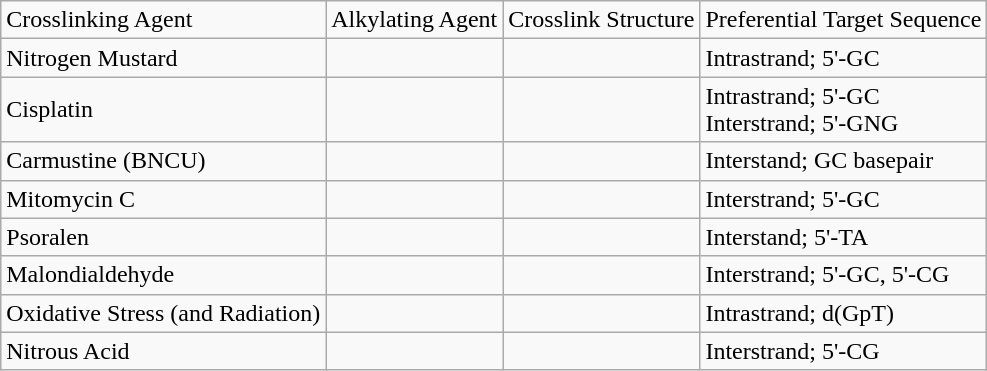<table class="wikitable mw-collapsible mw-collapsed">
<tr>
<td>Crosslinking  Agent</td>
<td>Alkylating  Agent</td>
<td>Crosslink  Structure</td>
<td>Preferential  Target Sequence</td>
</tr>
<tr>
<td>Nitrogen  Mustard</td>
<td></td>
<td></td>
<td>Intrastrand; 5'-GC</td>
</tr>
<tr>
<td>Cisplatin</td>
<td></td>
<td></td>
<td>Intrastrand;  5'-GC<br>Interstrand;  5'-GNG</td>
</tr>
<tr>
<td>Carmustine  (BNCU)</td>
<td></td>
<td></td>
<td>Interstand; GC  basepair</td>
</tr>
<tr>
<td>Mitomycin C</td>
<td></td>
<td></td>
<td>Interstrand; 5'-GC</td>
</tr>
<tr>
<td>Psoralen</td>
<td></td>
<td></td>
<td>Interstand; 5'-TA</td>
</tr>
<tr>
<td>Malondialdehyde</td>
<td></td>
<td></td>
<td>Interstrand; 5'-GC,  5'-CG</td>
</tr>
<tr>
<td>Oxidative Stress (and Radiation)</td>
<td></td>
<td></td>
<td>Intrastrand; d(GpT)</td>
</tr>
<tr>
<td>Nitrous Acid</td>
<td></td>
<td></td>
<td>Interstrand; 5'-CG</td>
</tr>
</table>
